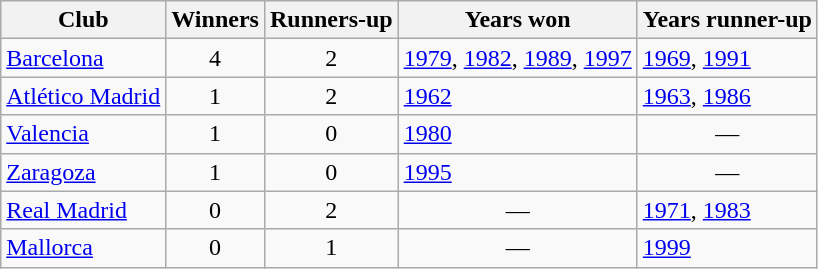<table class="wikitable sortable">
<tr>
<th>Club</th>
<th>Winners</th>
<th>Runners-up</th>
<th class="unsortable">Years won</th>
<th class="unsortable">Years runner-up</th>
</tr>
<tr>
<td><a href='#'>Barcelona</a></td>
<td align=center>4</td>
<td align=center>2</td>
<td><a href='#'>1979</a>, <a href='#'>1982</a>, <a href='#'>1989</a>, <a href='#'>1997</a></td>
<td><a href='#'>1969</a>, <a href='#'>1991</a></td>
</tr>
<tr>
<td><a href='#'>Atlético Madrid</a></td>
<td align=center>1</td>
<td align=center>2</td>
<td><a href='#'>1962</a></td>
<td><a href='#'>1963</a>, <a href='#'>1986</a></td>
</tr>
<tr>
<td><a href='#'>Valencia</a></td>
<td align=center>1</td>
<td align=center>0</td>
<td><a href='#'>1980</a></td>
<td align=center>—</td>
</tr>
<tr>
<td><a href='#'>Zaragoza</a></td>
<td align=center>1</td>
<td align=center>0</td>
<td><a href='#'>1995</a></td>
<td align=center>—</td>
</tr>
<tr>
<td><a href='#'>Real Madrid</a></td>
<td align=center>0</td>
<td align=center>2</td>
<td align=center>—</td>
<td><a href='#'>1971</a>, <a href='#'>1983</a></td>
</tr>
<tr>
<td><a href='#'>Mallorca</a></td>
<td align=center>0</td>
<td align=center>1</td>
<td align=center>—</td>
<td><a href='#'>1999</a></td>
</tr>
</table>
